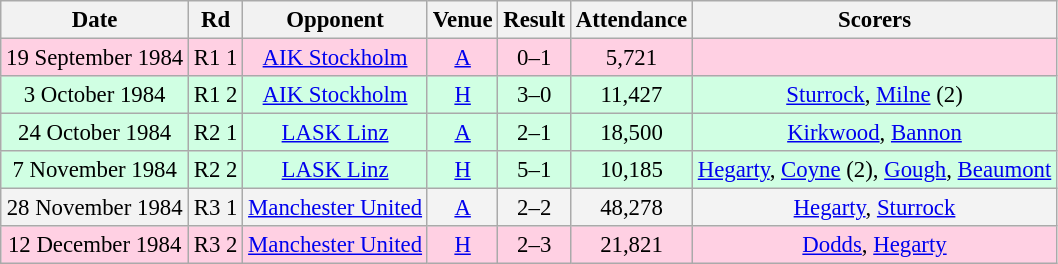<table class="wikitable sortable" style="font-size:95%; text-align:center">
<tr>
<th>Date</th>
<th>Rd</th>
<th>Opponent</th>
<th>Venue</th>
<th>Result</th>
<th>Attendance</th>
<th>Scorers</th>
</tr>
<tr bgcolor = "#ffd0e3">
<td>19 September 1984</td>
<td>R1 1</td>
<td><a href='#'>AIK Stockholm</a></td>
<td><a href='#'>A</a></td>
<td>0–1</td>
<td>5,721</td>
<td></td>
</tr>
<tr bgcolor = "#d0ffe3">
<td>3 October 1984</td>
<td>R1 2</td>
<td><a href='#'>AIK Stockholm</a></td>
<td><a href='#'>H</a></td>
<td>3–0</td>
<td>11,427</td>
<td><a href='#'>Sturrock</a>, <a href='#'>Milne</a> (2)</td>
</tr>
<tr bgcolor = "#d0ffe3">
<td>24 October 1984</td>
<td>R2 1</td>
<td><a href='#'>LASK Linz</a></td>
<td><a href='#'>A</a></td>
<td>2–1</td>
<td>18,500</td>
<td><a href='#'>Kirkwood</a>, <a href='#'>Bannon</a></td>
</tr>
<tr bgcolor = "#d0ffe3">
<td>7 November 1984</td>
<td>R2 2</td>
<td><a href='#'>LASK Linz</a></td>
<td><a href='#'>H</a></td>
<td>5–1</td>
<td>10,185</td>
<td><a href='#'>Hegarty</a>, <a href='#'>Coyne</a> (2), <a href='#'>Gough</a>, <a href='#'>Beaumont</a></td>
</tr>
<tr bgcolor = "#f3f3f3">
<td>28 November 1984</td>
<td>R3 1</td>
<td><a href='#'>Manchester United</a></td>
<td><a href='#'>A</a></td>
<td>2–2</td>
<td>48,278</td>
<td><a href='#'>Hegarty</a>, <a href='#'>Sturrock</a></td>
</tr>
<tr bgcolor = "#ffd0e3">
<td>12 December 1984</td>
<td>R3 2</td>
<td><a href='#'>Manchester United</a></td>
<td><a href='#'>H</a></td>
<td>2–3</td>
<td>21,821</td>
<td><a href='#'>Dodds</a>, <a href='#'>Hegarty</a></td>
</tr>
</table>
